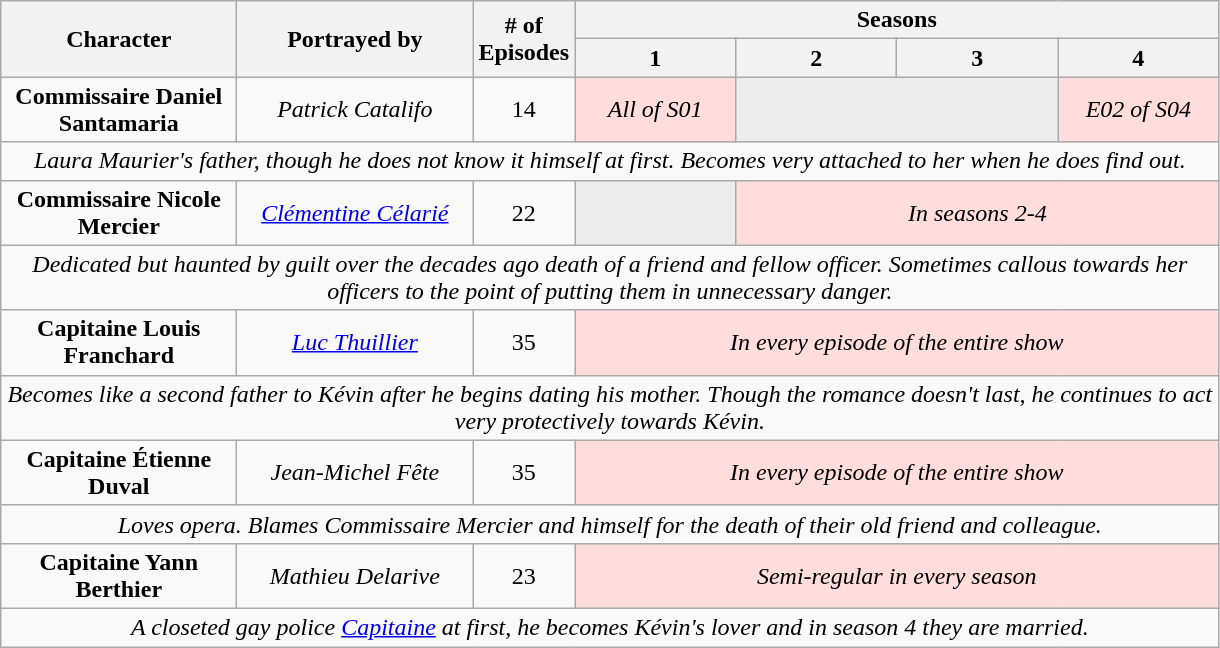<table class="wikitable">
<tr>
<th rowspan="2" style="width:150px;">Character</th>
<th style="width:150px;" rowspan="2">Portrayed by</th>
<th style="width:50px;" rowspan="2"># of Episodes</th>
<th colspan="4">Seasons</th>
</tr>
<tr>
<th style="width:100px;">1</th>
<th style="width:100px;">2</th>
<th style="width:100px;">3</th>
<th style="width:100px;">4</th>
</tr>
<tr>
<td style=" text-align:center;"><strong>Commissaire Daniel Santamaria</strong></td>
<td style=" text-align:center;"><em>Patrick Catalifo</em></td>
<td style=" text-align:center;">14</td>
<td colspan="1" style="background:#fdd; text-align:center;"><em>All of S01</em></td>
<td colspan="2" style="background: #ececec; color: grey; vertical-align: middle; align: center;"></td>
<td colspan="1" style="background:#fdd; text-align:center;" class="table-na"><em>E02 of S04</em></td>
</tr>
<tr>
<td colspan="7" style="text-align:center;"><em>Laura Maurier's father, though he does not know it himself at first. Becomes very attached to her when he does find out.</em></td>
</tr>
<tr>
<td style=" text-align:center;"><strong>Commissaire Nicole Mercier</strong></td>
<td style=" text-align:center;"><em><a href='#'>Clémentine Célarié</a></em></td>
<td style=" text-align:center;">22</td>
<td colspan="1" style="background: #ececec; color: grey; text-align:center;"></td>
<td colspan="3" style="background:#fdd; text-align:center;" class="table-na"><em>In seasons 2-4</em></td>
</tr>
<tr>
<td colspan="7" style="text-align:center;"><em>Dedicated but haunted by guilt over the decades ago death of a friend and fellow officer. Sometimes callous towards her officers to the point of putting them in unnecessary danger.</em></td>
</tr>
<tr>
<td style=" text-align:center;"><strong>Capitaine Louis Franchard</strong></td>
<td style=" text-align:center;"><em><a href='#'>Luc Thuillier</a></em></td>
<td style=" text-align:center;">35</td>
<td colspan="4" style="background:#fdd; text-align:center;"><em>In every episode of the entire show</em></td>
</tr>
<tr>
<td colspan="7" style="text-align:center;"><em>Becomes like a second father to Kévin after he begins dating his mother. Though the romance doesn't last, he continues to act very protectively towards Kévin.</em></td>
</tr>
<tr>
<td style=" text-align:center;"><strong>Capitaine Étienne Duval</strong></td>
<td style=" text-align:center;"><em>Jean-Michel Fête</em></td>
<td style=" text-align:center;">35</td>
<td colspan="4" style="background:#fdd; text-align:center;"><em>In every episode of the entire show</em></td>
</tr>
<tr>
<td colspan="7" style="text-align:center;"><em>Loves opera. Blames Commissaire Mercier and himself for the death of their old friend and colleague.</em></td>
</tr>
<tr>
<td style=" text-align:center;"><strong>Capitaine Yann Berthier</strong></td>
<td style=" text-align:center;"><em>Mathieu Delarive</em></td>
<td style=" text-align:center;">23</td>
<td colspan="4" style="background:#fdd; text-align:center;"><em>Semi-regular in every season</em></td>
</tr>
<tr>
<td colspan="7" style="text-align:center;"><em>A closeted gay police <a href='#'>Capitaine</a> at first, he becomes Kévin's lover and in season 4 they are married.</em></td>
</tr>
</table>
